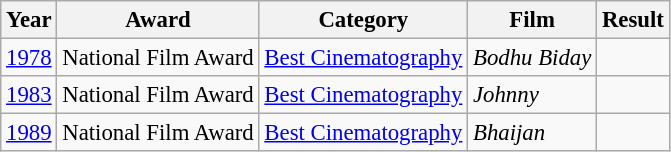<table class="wikitable" style="font-size: 95%;">
<tr>
<th>Year</th>
<th>Award</th>
<th>Category</th>
<th>Film</th>
<th>Result</th>
</tr>
<tr>
<td><a href='#'>1978</a></td>
<td>National Film Award</td>
<td><a href='#'>Best Cinematography</a></td>
<td><em>Bodhu Biday</em></td>
<td></td>
</tr>
<tr>
<td><a href='#'>1983</a></td>
<td>National Film Award</td>
<td><a href='#'>Best Cinematography</a></td>
<td><em>Johnny</em></td>
<td></td>
</tr>
<tr>
<td><a href='#'>1989</a></td>
<td>National Film Award</td>
<td><a href='#'>Best Cinematography</a></td>
<td><em>Bhaijan</em></td>
<td></td>
</tr>
</table>
